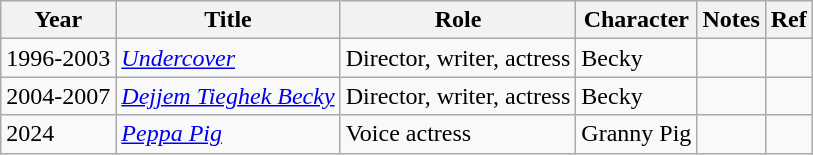<table class="wikitable sortable">
<tr>
<th>Year</th>
<th>Title</th>
<th>Role</th>
<th>Character</th>
<th class="unsortable">Notes</th>
<th>Ref</th>
</tr>
<tr>
<td>1996-2003</td>
<td><em><a href='#'>Undercover</a></em></td>
<td>Director, writer, actress</td>
<td>Becky</td>
<td></td>
<td><em></em></td>
</tr>
<tr>
<td>2004-2007</td>
<td><em><a href='#'>Dejjem Tieghek Becky</a></em></td>
<td>Director, writer, actress</td>
<td>Becky</td>
<td></td>
<td></td>
</tr>
<tr>
<td>2024</td>
<td><em><a href='#'>Peppa Pig</a></em></td>
<td>Voice actress</td>
<td>Granny Pig</td>
<td></td>
<td></td>
</tr>
</table>
